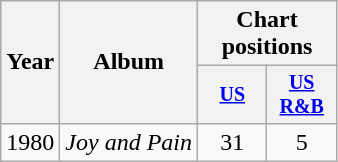<table class="wikitable" style="text-align:center;">
<tr>
<th rowspan="2">Year</th>
<th rowspan="2">Album</th>
<th colspan="2">Chart positions</th>
</tr>
<tr style="font-size:smaller;">
<th style="width:40px;"><a href='#'>US</a></th>
<th style="width:40px;"><a href='#'>US<br>R&B</a></th>
</tr>
<tr>
<td>1980</td>
<td style="text-align:left;"><em>Joy and Pain</em></td>
<td>31</td>
<td>5</td>
</tr>
</table>
